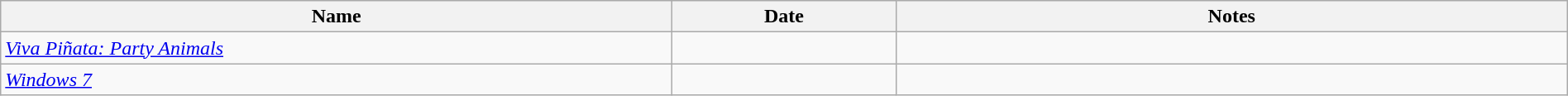<table class="wikitable sortable" style="margin:left; text-align: left; width: 100%;">
<tr>
<th width=30%>Name</th>
<th width=10%>Date</th>
<th width=30% class="unsortable">Notes</th>
</tr>
<tr>
<td style="font-style:italic;"><a href='#'>Viva Piñata: Party Animals</a></td>
<td style="text-align:center;"></td>
<td></td>
</tr>
<tr>
<td style="font-style:italic;"><a href='#'>Windows 7</a></td>
<td style="text-align:center;"></td>
<td></td>
</tr>
</table>
